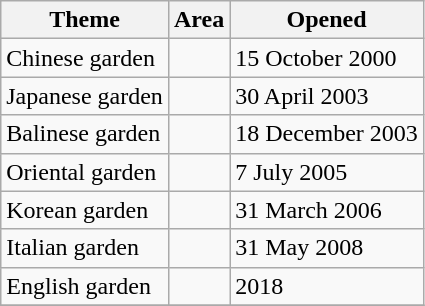<table class="wikitable">
<tr>
<th>Theme</th>
<th>Area</th>
<th>Opened</th>
</tr>
<tr>
<td>Chinese garden</td>
<td></td>
<td>15 October 2000</td>
</tr>
<tr>
<td>Japanese garden</td>
<td></td>
<td>30 April 2003</td>
</tr>
<tr>
<td>Balinese garden</td>
<td></td>
<td>18 December 2003</td>
</tr>
<tr>
<td>Oriental garden</td>
<td></td>
<td>7 July 2005</td>
</tr>
<tr>
<td>Korean garden</td>
<td></td>
<td>31 March 2006</td>
</tr>
<tr>
<td>Italian garden</td>
<td></td>
<td>31 May 2008</td>
</tr>
<tr>
<td>English garden</td>
<td></td>
<td>2018</td>
</tr>
<tr>
</tr>
</table>
